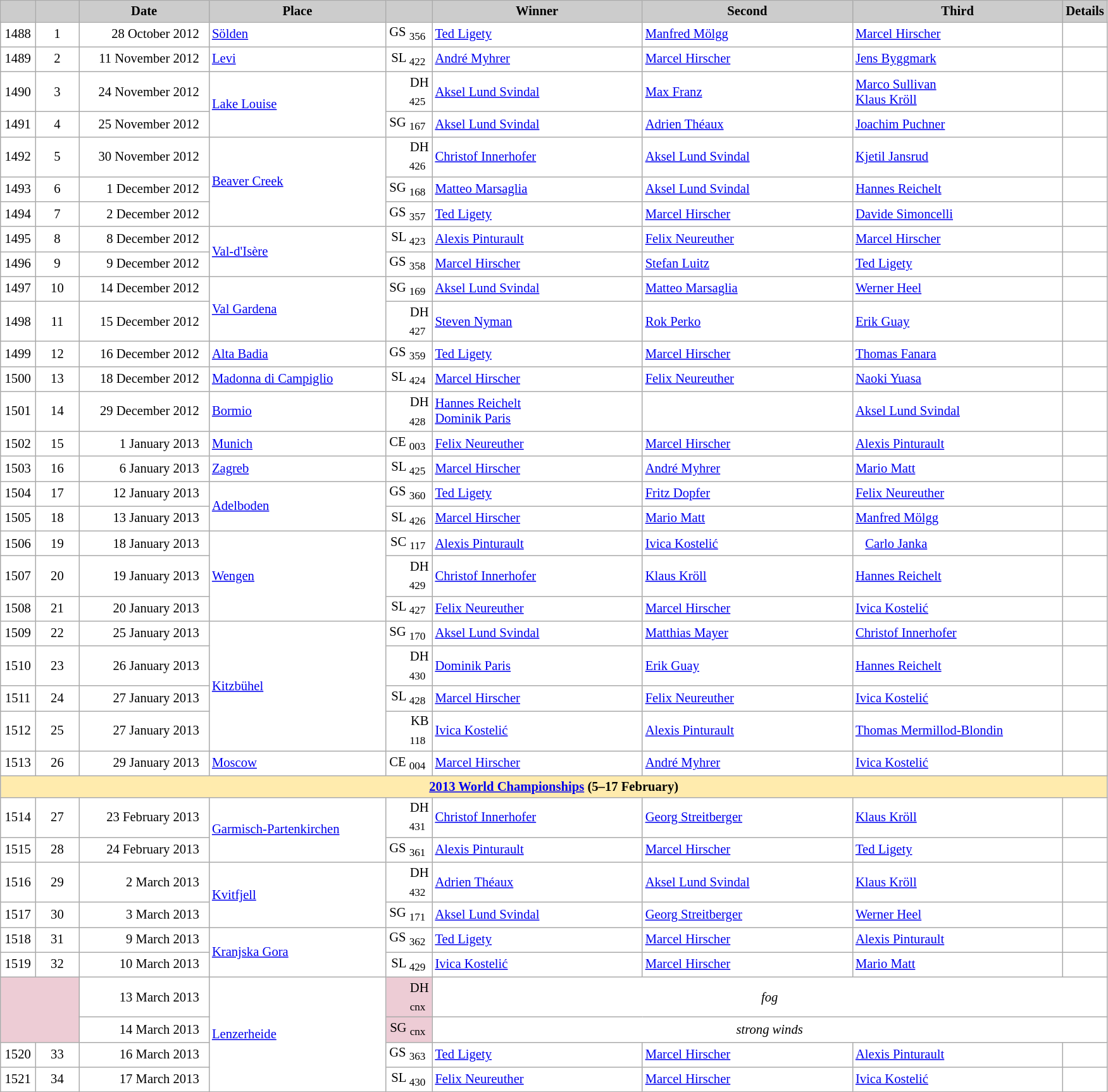<table class="wikitable plainrowheaders" style="background:#fff; font-size:86%; line-height:16px; border:grey solid 1px; border-collapse:collapse;">
<tr style="background:#ccc; text-align:center;">
<td align="center" width="30"></td>
<td align="center" width="40"></td>
<td align="center" width="130"><strong>Date</strong></td>
<td align="center" width="180"><strong>Place</strong></td>
<td align="center" width="42"></td>
<td align="center" width="215"><strong>Winner</strong></td>
<td align="center" width="215"><strong>Second</strong></td>
<td align="center" width="215"><strong>Third</strong></td>
<td align="center" width="10"><strong>Details</strong></td>
</tr>
<tr>
<td align=center>1488</td>
<td align=center>1</td>
<td align=right>28 October 2012  </td>
<td> <a href='#'>Sölden</a></td>
<td align=right>GS <sub>356</sub> </td>
<td> <a href='#'>Ted Ligety</a></td>
<td> <a href='#'>Manfred Mölgg</a></td>
<td> <a href='#'>Marcel Hirscher</a></td>
<td></td>
</tr>
<tr>
<td align=center>1489</td>
<td align=center>2</td>
<td align=right>11 November 2012  </td>
<td> <a href='#'>Levi</a></td>
<td align=right>SL <sub>422</sub> </td>
<td> <a href='#'>André Myhrer</a></td>
<td> <a href='#'>Marcel Hirscher</a></td>
<td> <a href='#'>Jens Byggmark</a></td>
<td></td>
</tr>
<tr>
<td align=center>1490</td>
<td align=center>3</td>
<td align=right>24 November 2012  </td>
<td rowspan=2> <a href='#'>Lake Louise</a></td>
<td align=right>DH <sub>425</sub> </td>
<td> <a href='#'>Aksel Lund Svindal</a></td>
<td> <a href='#'>Max Franz</a></td>
<td> <a href='#'>Marco Sullivan</a><br> <a href='#'>Klaus Kröll</a></td>
<td></td>
</tr>
<tr>
<td align=center>1491</td>
<td align=center>4</td>
<td align=right>25 November 2012  </td>
<td align=right>SG <sub>167</sub> </td>
<td> <a href='#'>Aksel Lund Svindal</a></td>
<td> <a href='#'>Adrien Théaux</a></td>
<td> <a href='#'>Joachim Puchner</a></td>
<td></td>
</tr>
<tr>
<td align=center>1492</td>
<td align=center>5</td>
<td align=right>30 November 2012  </td>
<td rowspan=3> <a href='#'>Beaver Creek</a></td>
<td align=right>DH <sub>426</sub> </td>
<td> <a href='#'>Christof Innerhofer</a></td>
<td> <a href='#'>Aksel Lund Svindal</a></td>
<td> <a href='#'>Kjetil Jansrud</a></td>
<td></td>
</tr>
<tr>
<td align=center>1493</td>
<td align=center>6</td>
<td align=right>1 December 2012  </td>
<td align=right>SG <sub>168</sub> </td>
<td> <a href='#'>Matteo Marsaglia</a></td>
<td> <a href='#'>Aksel Lund Svindal</a></td>
<td> <a href='#'>Hannes Reichelt</a></td>
<td></td>
</tr>
<tr>
<td align=center>1494</td>
<td align=center>7</td>
<td align=right>2 December 2012  </td>
<td align=right>GS <sub>357</sub> </td>
<td> <a href='#'>Ted Ligety</a></td>
<td> <a href='#'>Marcel Hirscher</a></td>
<td> <a href='#'>Davide Simoncelli</a></td>
<td></td>
</tr>
<tr>
<td align=center>1495</td>
<td align=center>8</td>
<td align=right>8 December 2012  </td>
<td rowspan=2> <a href='#'>Val-d'Isère</a></td>
<td align=right>SL <sub>423</sub> </td>
<td> <a href='#'>Alexis Pinturault</a></td>
<td> <a href='#'>Felix Neureuther</a></td>
<td> <a href='#'>Marcel Hirscher</a></td>
<td></td>
</tr>
<tr>
<td align=center>1496</td>
<td align=center>9</td>
<td align=right>9 December 2012  </td>
<td align=right>GS <sub>358</sub> </td>
<td> <a href='#'>Marcel Hirscher</a></td>
<td> <a href='#'>Stefan Luitz</a></td>
<td> <a href='#'>Ted Ligety</a></td>
<td></td>
</tr>
<tr>
<td align=center>1497</td>
<td align=center>10</td>
<td align=right>14 December 2012  </td>
<td rowspan=2> <a href='#'>Val Gardena</a></td>
<td align=right>SG <sub>169</sub> </td>
<td> <a href='#'>Aksel Lund Svindal</a></td>
<td> <a href='#'>Matteo Marsaglia</a></td>
<td> <a href='#'>Werner Heel</a></td>
<td></td>
</tr>
<tr>
<td align=center>1498</td>
<td align=center>11</td>
<td align=right>15 December 2012  </td>
<td align=right>DH <sub>427</sub> </td>
<td> <a href='#'>Steven Nyman</a></td>
<td> <a href='#'>Rok Perko</a></td>
<td> <a href='#'>Erik Guay</a></td>
<td></td>
</tr>
<tr>
<td align=center>1499</td>
<td align=center>12</td>
<td align=right>16 December 2012  </td>
<td> <a href='#'>Alta Badia</a></td>
<td align=right>GS <sub>359</sub> </td>
<td> <a href='#'>Ted Ligety</a></td>
<td> <a href='#'>Marcel Hirscher</a></td>
<td> <a href='#'>Thomas Fanara</a></td>
<td></td>
</tr>
<tr>
<td align=center>1500</td>
<td align=center>13</td>
<td align=right>18 December 2012  </td>
<td> <a href='#'>Madonna di Campiglio</a></td>
<td align=right>SL <sub>424</sub> </td>
<td> <a href='#'>Marcel Hirscher</a></td>
<td> <a href='#'>Felix Neureuther</a></td>
<td> <a href='#'>Naoki Yuasa</a></td>
<td></td>
</tr>
<tr>
<td align=center>1501</td>
<td align=center>14</td>
<td align=right>29 December 2012  </td>
<td> <a href='#'>Bormio</a></td>
<td align=right>DH <sub>428</sub> </td>
<td> <a href='#'>Hannes Reichelt</a><br> <a href='#'>Dominik Paris</a></td>
<td></td>
<td> <a href='#'>Aksel Lund Svindal</a></td>
<td></td>
</tr>
<tr>
<td align=center>1502</td>
<td align=center>15</td>
<td align=right>1 January 2013  </td>
<td> <a href='#'>Munich</a></td>
<td align=right>CE <sub>003</sub> </td>
<td> <a href='#'>Felix Neureuther</a></td>
<td> <a href='#'>Marcel Hirscher</a></td>
<td> <a href='#'>Alexis Pinturault</a></td>
<td></td>
</tr>
<tr>
<td align=center>1503</td>
<td align=center>16</td>
<td align=right>6 January 2013  </td>
<td> <a href='#'>Zagreb</a></td>
<td align=right>SL <sub>425</sub> </td>
<td> <a href='#'>Marcel Hirscher</a></td>
<td> <a href='#'>André Myhrer</a></td>
<td> <a href='#'>Mario Matt</a></td>
<td></td>
</tr>
<tr>
<td align=center>1504</td>
<td align=center>17</td>
<td align=right>12 January 2013  </td>
<td rowspan=2> <a href='#'>Adelboden</a></td>
<td align=right>GS <sub>360</sub> </td>
<td> <a href='#'>Ted Ligety</a></td>
<td> <a href='#'>Fritz Dopfer</a></td>
<td> <a href='#'>Felix Neureuther</a></td>
<td></td>
</tr>
<tr>
<td align=center>1505</td>
<td align=center>18</td>
<td align=right>13 January 2013  </td>
<td align=right>SL <sub>426</sub> </td>
<td> <a href='#'>Marcel Hirscher</a></td>
<td> <a href='#'>Mario Matt</a></td>
<td> <a href='#'>Manfred Mölgg</a></td>
<td></td>
</tr>
<tr>
<td align=center>1506</td>
<td align=center>19</td>
<td align=right>18 January 2013  </td>
<td rowspan=3> <a href='#'>Wengen</a></td>
<td align=right>SC <sub>117</sub> </td>
<td> <a href='#'>Alexis Pinturault</a></td>
<td> <a href='#'>Ivica Kostelić</a></td>
<td>   <a href='#'>Carlo Janka</a></td>
<td></td>
</tr>
<tr>
<td align=center>1507</td>
<td align=center>20</td>
<td align=right>19 January 2013  </td>
<td align=right>DH <sub>429</sub> </td>
<td> <a href='#'>Christof Innerhofer</a></td>
<td> <a href='#'>Klaus Kröll</a></td>
<td> <a href='#'>Hannes Reichelt</a></td>
<td></td>
</tr>
<tr>
<td align=center>1508</td>
<td align=center>21</td>
<td align=right>20 January 2013  </td>
<td align=right>SL <sub>427</sub> </td>
<td> <a href='#'>Felix Neureuther</a></td>
<td> <a href='#'>Marcel Hirscher</a></td>
<td> <a href='#'>Ivica Kostelić</a></td>
<td></td>
</tr>
<tr>
<td align=center>1509</td>
<td align=center>22</td>
<td align=right>25 January 2013  </td>
<td rowspan=4> <a href='#'>Kitzbühel</a></td>
<td align=right>SG <sub>170</sub> </td>
<td> <a href='#'>Aksel Lund Svindal</a></td>
<td> <a href='#'>Matthias Mayer</a></td>
<td> <a href='#'>Christof Innerhofer</a></td>
<td></td>
</tr>
<tr>
<td align=center>1510</td>
<td align=center>23</td>
<td align=right>26 January 2013  </td>
<td align=right>DH <sub>430</sub> </td>
<td> <a href='#'>Dominik Paris</a></td>
<td> <a href='#'>Erik Guay</a></td>
<td> <a href='#'>Hannes Reichelt</a></td>
<td></td>
</tr>
<tr>
<td align=center>1511</td>
<td align=center>24</td>
<td align=right>27 January 2013  </td>
<td align=right>SL <sub>428</sub> </td>
<td> <a href='#'>Marcel Hirscher</a></td>
<td> <a href='#'>Felix Neureuther</a></td>
<td> <a href='#'>Ivica Kostelić</a></td>
<td></td>
</tr>
<tr>
<td align=center>1512</td>
<td align=center>25</td>
<td align=right>27 January 2013  </td>
<td align=right>KB <sub>118</sub> </td>
<td> <a href='#'>Ivica Kostelić</a></td>
<td> <a href='#'>Alexis Pinturault</a></td>
<td> <a href='#'>Thomas Mermillod-Blondin</a></td>
<td></td>
</tr>
<tr>
<td align=center>1513</td>
<td align=center>26</td>
<td align=right>29 January 2013  </td>
<td> <a href='#'>Moscow</a></td>
<td align=right>CE <sub>004</sub> </td>
<td> <a href='#'>Marcel Hirscher</a></td>
<td> <a href='#'>André Myhrer</a></td>
<td> <a href='#'>Ivica Kostelić</a></td>
<td></td>
</tr>
<tr style="background:#FFEBAD">
<td colspan="9" style="text-align:center;"><strong><a href='#'>2013 World Championships</a> (5–17 February)</strong></td>
</tr>
<tr>
<td align=center>1514</td>
<td align=center>27</td>
<td align=right>23 February 2013  </td>
<td rowspan=2> <a href='#'>Garmisch-Partenkirchen</a></td>
<td align=right>DH <sub>431</sub> </td>
<td> <a href='#'>Christof Innerhofer</a></td>
<td> <a href='#'>Georg Streitberger</a></td>
<td> <a href='#'>Klaus Kröll</a></td>
<td></td>
</tr>
<tr>
<td align=center>1515</td>
<td align=center>28</td>
<td align=right>24 February 2013  </td>
<td align=right>GS <sub>361</sub> </td>
<td> <a href='#'>Alexis Pinturault</a></td>
<td> <a href='#'>Marcel Hirscher</a></td>
<td> <a href='#'>Ted Ligety</a></td>
<td></td>
</tr>
<tr>
<td align=center>1516</td>
<td align=center>29</td>
<td align=right>2 March 2013  </td>
<td rowspan=2> <a href='#'>Kvitfjell</a></td>
<td align=right>DH <sub>432</sub> </td>
<td> <a href='#'>Adrien Théaux</a></td>
<td> <a href='#'>Aksel Lund Svindal</a></td>
<td> <a href='#'>Klaus Kröll</a></td>
<td></td>
</tr>
<tr>
<td align=center>1517</td>
<td align=center>30</td>
<td align=right>3 March 2013  </td>
<td align=right>SG <sub>171</sub> </td>
<td> <a href='#'>Aksel Lund Svindal</a></td>
<td> <a href='#'>Georg Streitberger</a></td>
<td> <a href='#'>Werner Heel</a></td>
<td></td>
</tr>
<tr>
<td align=center>1518</td>
<td align=center>31</td>
<td align=right>9 March 2013  </td>
<td rowspan=2> <a href='#'>Kranjska Gora</a></td>
<td align=right>GS <sub>362</sub> </td>
<td> <a href='#'>Ted Ligety</a></td>
<td> <a href='#'>Marcel Hirscher</a></td>
<td> <a href='#'>Alexis Pinturault</a></td>
<td></td>
</tr>
<tr>
<td align=center>1519</td>
<td align=center>32</td>
<td align=right>10 March 2013  </td>
<td align=right>SL <sub>429</sub> </td>
<td> <a href='#'>Ivica Kostelić</a></td>
<td> <a href='#'>Marcel Hirscher</a></td>
<td> <a href='#'>Mario Matt</a></td>
<td></td>
</tr>
<tr>
<td colspan=2 rowspan=2 bgcolor="EDCCD5"></td>
<td align=right>13 March 2013  </td>
<td rowspan=4> <a href='#'>Lenzerheide</a></td>
<td align=right bgcolor="EDCCD5">DH <sub>cnx</sub> </td>
<td colspan=4 align=center><em>fog</em></td>
</tr>
<tr>
<td align=right>14 March 2013  </td>
<td align=right bgcolor="EDCCD5">SG <sub>cnx</sub> </td>
<td colspan=4 align=center><em>strong winds</em></td>
</tr>
<tr>
<td align=center>1520</td>
<td align=center>33</td>
<td align=right>16 March 2013  </td>
<td align=right>GS <sub>363</sub> </td>
<td> <a href='#'>Ted Ligety</a></td>
<td> <a href='#'>Marcel Hirscher</a></td>
<td> <a href='#'>Alexis Pinturault</a></td>
<td></td>
</tr>
<tr>
<td align=center>1521</td>
<td align=center>34</td>
<td align=right>17 March 2013  </td>
<td align=right>SL <sub>430</sub> </td>
<td> <a href='#'>Felix Neureuther</a></td>
<td> <a href='#'>Marcel Hirscher</a></td>
<td> <a href='#'>Ivica Kostelić</a></td>
<td></td>
</tr>
</table>
